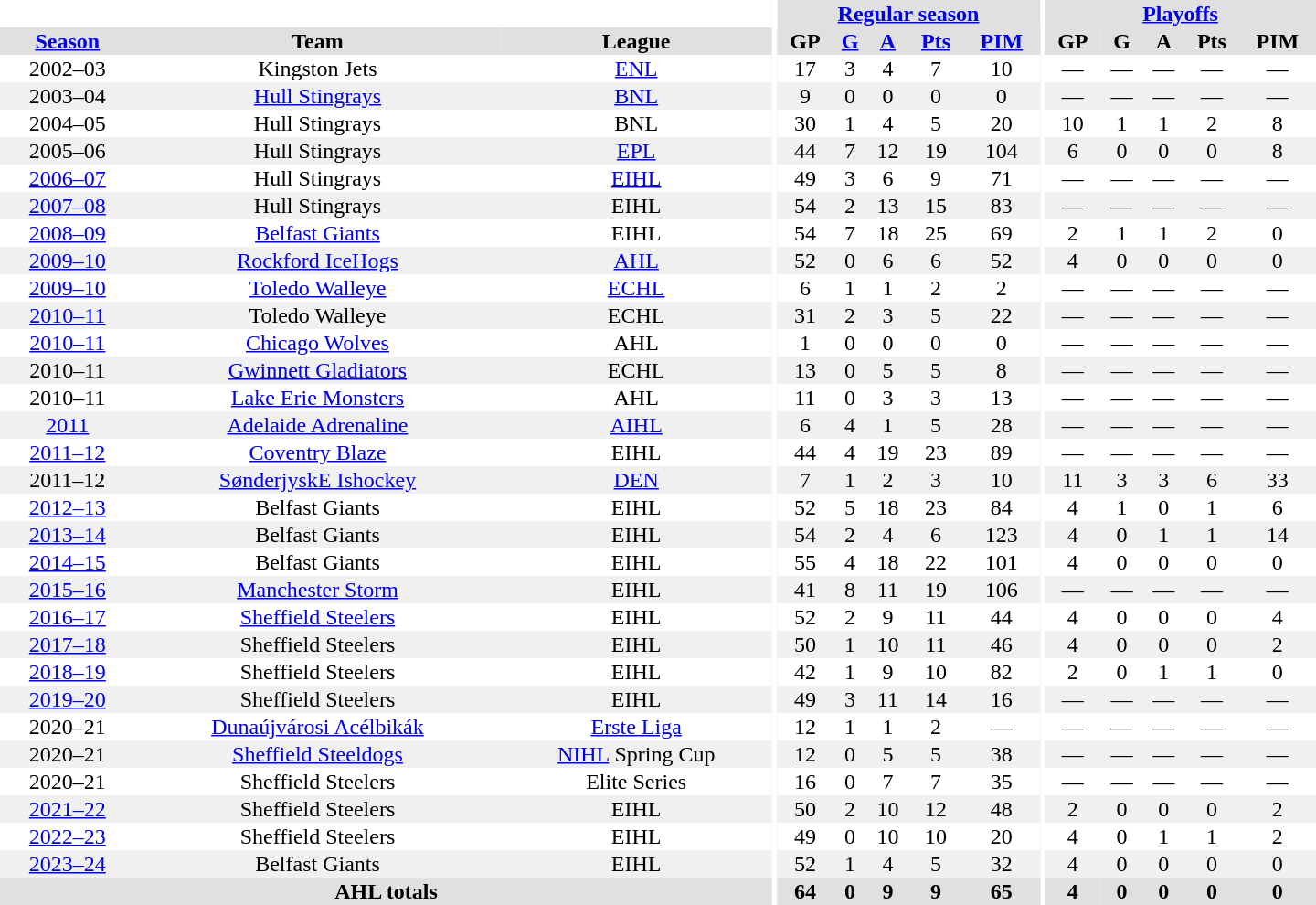<table border="0" cellpadding="1" cellspacing="0" style="text-align:center; width:60em">
<tr style="background:#e0e0e0;">
<th colspan="3" style="background:#ffffff;"></th>
<th rowspan="99" style="background:#ffffff;"></th>
<th colspan="5"><a href='#'>Regular season</a></th>
<th rowspan="99" style="background:#ffffff;"></th>
<th colspan="5"><a href='#'>Playoffs</a></th>
</tr>
<tr style="background:#e0e0e0;">
<th><a href='#'>Season</a></th>
<th>Team</th>
<th>League</th>
<th>GP</th>
<th><a href='#'>G</a></th>
<th><a href='#'>A</a></th>
<th><a href='#'>Pts</a></th>
<th><a href='#'>PIM</a></th>
<th>GP</th>
<th>G</th>
<th>A</th>
<th>Pts</th>
<th>PIM</th>
</tr>
<tr>
<td>2002–03</td>
<td>Kingston Jets</td>
<td><a href='#'>ENL</a></td>
<td>17</td>
<td>3</td>
<td>4</td>
<td>7</td>
<td>10</td>
<td>—</td>
<td>—</td>
<td>—</td>
<td>—</td>
<td>—</td>
</tr>
<tr style="background:#f0f0f0;">
<td>2003–04</td>
<td><a href='#'>Hull Stingrays</a></td>
<td><a href='#'>BNL</a></td>
<td>9</td>
<td>0</td>
<td>0</td>
<td>0</td>
<td>0</td>
<td>—</td>
<td>—</td>
<td>—</td>
<td>—</td>
<td>—</td>
</tr>
<tr>
<td>2004–05</td>
<td>Hull Stingrays</td>
<td>BNL</td>
<td>30</td>
<td>1</td>
<td>4</td>
<td>5</td>
<td>20</td>
<td>10</td>
<td>1</td>
<td>1</td>
<td>2</td>
<td>8</td>
</tr>
<tr style="background:#f0f0f0;">
<td>2005–06</td>
<td>Hull Stingrays</td>
<td><a href='#'>EPL</a></td>
<td>44</td>
<td>7</td>
<td>12</td>
<td>19</td>
<td>104</td>
<td>6</td>
<td>0</td>
<td>0</td>
<td>0</td>
<td>8</td>
</tr>
<tr>
<td><a href='#'>2006–07</a></td>
<td>Hull Stingrays</td>
<td><a href='#'>EIHL</a></td>
<td>49</td>
<td>3</td>
<td>6</td>
<td>9</td>
<td>71</td>
<td>—</td>
<td>—</td>
<td>—</td>
<td>—</td>
<td>—</td>
</tr>
<tr style="background:#f0f0f0;">
<td><a href='#'>2007–08</a></td>
<td>Hull Stingrays</td>
<td>EIHL</td>
<td>54</td>
<td>2</td>
<td>13</td>
<td>15</td>
<td>83</td>
<td>—</td>
<td>—</td>
<td>—</td>
<td>—</td>
<td>—</td>
</tr>
<tr>
<td><a href='#'>2008–09</a></td>
<td><a href='#'>Belfast Giants</a></td>
<td>EIHL</td>
<td>54</td>
<td>7</td>
<td>18</td>
<td>25</td>
<td>69</td>
<td>2</td>
<td>1</td>
<td>1</td>
<td>2</td>
<td>0</td>
</tr>
<tr style="background:#f0f0f0;">
<td><a href='#'>2009–10</a></td>
<td><a href='#'>Rockford IceHogs</a></td>
<td><a href='#'>AHL</a></td>
<td>52</td>
<td>0</td>
<td>6</td>
<td>6</td>
<td>52</td>
<td>4</td>
<td>0</td>
<td>0</td>
<td>0</td>
<td>0</td>
</tr>
<tr>
<td><a href='#'>2009–10</a></td>
<td><a href='#'>Toledo Walleye</a></td>
<td><a href='#'>ECHL</a></td>
<td>6</td>
<td>1</td>
<td>1</td>
<td>2</td>
<td>2</td>
<td>—</td>
<td>—</td>
<td>—</td>
<td>—</td>
<td>—</td>
</tr>
<tr style="background:#f0f0f0;">
<td><a href='#'>2010–11</a></td>
<td>Toledo Walleye</td>
<td>ECHL</td>
<td>31</td>
<td>2</td>
<td>3</td>
<td>5</td>
<td>22</td>
<td>—</td>
<td>—</td>
<td>—</td>
<td>—</td>
<td>—</td>
</tr>
<tr>
<td><a href='#'>2010–11</a></td>
<td><a href='#'>Chicago Wolves</a></td>
<td>AHL</td>
<td>1</td>
<td>0</td>
<td>0</td>
<td>0</td>
<td>0</td>
<td>—</td>
<td>—</td>
<td>—</td>
<td>—</td>
<td>—</td>
</tr>
<tr style="background:#f0f0f0;">
<td>2010–11</td>
<td><a href='#'>Gwinnett Gladiators</a></td>
<td>ECHL</td>
<td>13</td>
<td>0</td>
<td>5</td>
<td>5</td>
<td>8</td>
<td>—</td>
<td>—</td>
<td>—</td>
<td>—</td>
<td>—</td>
</tr>
<tr>
<td>2010–11</td>
<td><a href='#'>Lake Erie Monsters</a></td>
<td>AHL</td>
<td>11</td>
<td>0</td>
<td>3</td>
<td>3</td>
<td>13</td>
<td>—</td>
<td>—</td>
<td>—</td>
<td>—</td>
<td>—</td>
</tr>
<tr style="background:#f0f0f0;">
<td><a href='#'>2011</a></td>
<td><a href='#'>Adelaide Adrenaline</a></td>
<td><a href='#'>AIHL</a></td>
<td>6</td>
<td>4</td>
<td>1</td>
<td>5</td>
<td>28</td>
<td>—</td>
<td>—</td>
<td>—</td>
<td>—</td>
<td>—</td>
</tr>
<tr>
<td><a href='#'>2011–12</a></td>
<td><a href='#'>Coventry Blaze</a></td>
<td>EIHL</td>
<td>44</td>
<td>4</td>
<td>19</td>
<td>23</td>
<td>89</td>
<td>—</td>
<td>—</td>
<td>—</td>
<td>—</td>
<td>—</td>
</tr>
<tr style="background:#f0f0f0;">
<td>2011–12</td>
<td><a href='#'>SønderjyskE Ishockey</a></td>
<td><a href='#'>DEN</a></td>
<td>7</td>
<td>1</td>
<td>2</td>
<td>3</td>
<td>10</td>
<td>11</td>
<td>3</td>
<td>3</td>
<td>6</td>
<td>33</td>
</tr>
<tr>
<td><a href='#'>2012–13</a></td>
<td>Belfast Giants</td>
<td>EIHL</td>
<td>52</td>
<td>5</td>
<td>18</td>
<td>23</td>
<td>84</td>
<td>4</td>
<td>1</td>
<td>0</td>
<td>1</td>
<td>6</td>
</tr>
<tr style="background:#f0f0f0;">
<td><a href='#'>2013–14</a></td>
<td>Belfast Giants</td>
<td>EIHL</td>
<td>54</td>
<td>2</td>
<td>4</td>
<td>6</td>
<td>123</td>
<td>4</td>
<td>0</td>
<td>1</td>
<td>1</td>
<td>14</td>
</tr>
<tr>
<td><a href='#'>2014–15</a></td>
<td>Belfast Giants</td>
<td>EIHL</td>
<td>55</td>
<td>4</td>
<td>18</td>
<td>22</td>
<td>101</td>
<td>4</td>
<td>0</td>
<td>0</td>
<td>0</td>
<td>0</td>
</tr>
<tr style="background:#f0f0f0;">
<td><a href='#'>2015–16</a></td>
<td><a href='#'>Manchester Storm</a></td>
<td>EIHL</td>
<td>41</td>
<td>8</td>
<td>11</td>
<td>19</td>
<td>106</td>
<td>—</td>
<td>—</td>
<td>—</td>
<td>—</td>
<td>—</td>
</tr>
<tr>
<td><a href='#'>2016–17</a></td>
<td><a href='#'>Sheffield Steelers</a></td>
<td>EIHL</td>
<td>52</td>
<td>2</td>
<td>9</td>
<td>11</td>
<td>44</td>
<td>4</td>
<td>0</td>
<td>0</td>
<td>0</td>
<td>4</td>
</tr>
<tr style="background:#f0f0f0;">
<td><a href='#'>2017–18</a></td>
<td>Sheffield Steelers</td>
<td>EIHL</td>
<td>50</td>
<td>1</td>
<td>10</td>
<td>11</td>
<td>46</td>
<td>4</td>
<td>0</td>
<td>0</td>
<td>0</td>
<td>2</td>
</tr>
<tr>
<td><a href='#'>2018–19</a></td>
<td>Sheffield Steelers</td>
<td>EIHL</td>
<td>42</td>
<td>1</td>
<td>9</td>
<td>10</td>
<td>82</td>
<td>2</td>
<td>0</td>
<td>1</td>
<td>1</td>
<td>0</td>
</tr>
<tr>
</tr>
<tr style="background:#f0f0f0;">
<td><a href='#'>2019–20</a></td>
<td>Sheffield Steelers</td>
<td>EIHL</td>
<td>49</td>
<td>3</td>
<td>11</td>
<td>14</td>
<td>16</td>
<td>—</td>
<td>—</td>
<td>—</td>
<td>—</td>
<td>—</td>
</tr>
<tr>
<td>2020–21</td>
<td><a href='#'>Dunaújvárosi Acélbikák</a></td>
<td><a href='#'>Erste Liga</a></td>
<td>12</td>
<td>1</td>
<td>1</td>
<td>2</td>
<td>—</td>
<td>—</td>
<td>—</td>
<td>—</td>
<td>—</td>
<td>—</td>
</tr>
<tr style="background:#f0f0f0;">
<td>2020–21</td>
<td><a href='#'>Sheffield Steeldogs</a></td>
<td><a href='#'>NIHL</a> Spring Cup </td>
<td>12</td>
<td>0</td>
<td>5</td>
<td>5</td>
<td>38</td>
<td>—</td>
<td>—</td>
<td>—</td>
<td>—</td>
<td>—</td>
</tr>
<tr>
<td>2020–21</td>
<td>Sheffield Steelers</td>
<td>Elite Series </td>
<td>16</td>
<td>0</td>
<td>7</td>
<td>7</td>
<td>35</td>
<td>—</td>
<td>—</td>
<td>—</td>
<td>—</td>
<td>—</td>
</tr>
<tr>
</tr>
<tr style="background:#f0f0f0;">
<td><a href='#'>2021–22</a></td>
<td>Sheffield Steelers</td>
<td>EIHL</td>
<td>50</td>
<td>2</td>
<td>10</td>
<td>12</td>
<td>48</td>
<td>2</td>
<td>0</td>
<td>0</td>
<td>0</td>
<td>2</td>
</tr>
<tr>
<td><a href='#'>2022–23</a></td>
<td>Sheffield Steelers</td>
<td>EIHL</td>
<td>49</td>
<td>0</td>
<td>10</td>
<td>10</td>
<td>20</td>
<td>4</td>
<td>0</td>
<td>1</td>
<td>1</td>
<td>2</td>
</tr>
<tr>
</tr>
<tr style="background:#f0f0f0;">
<td><a href='#'>2023–24</a></td>
<td>Belfast Giants</td>
<td>EIHL</td>
<td>52</td>
<td>1</td>
<td>4</td>
<td>5</td>
<td>32</td>
<td>4</td>
<td>0</td>
<td>0</td>
<td>0</td>
<td>0</td>
</tr>
<tr>
</tr>
<tr style="background:#e0e0e0;">
<th colspan="3">AHL totals</th>
<th>64</th>
<th>0</th>
<th>9</th>
<th>9</th>
<th>65</th>
<th>4</th>
<th>0</th>
<th>0</th>
<th>0</th>
<th>0</th>
</tr>
</table>
